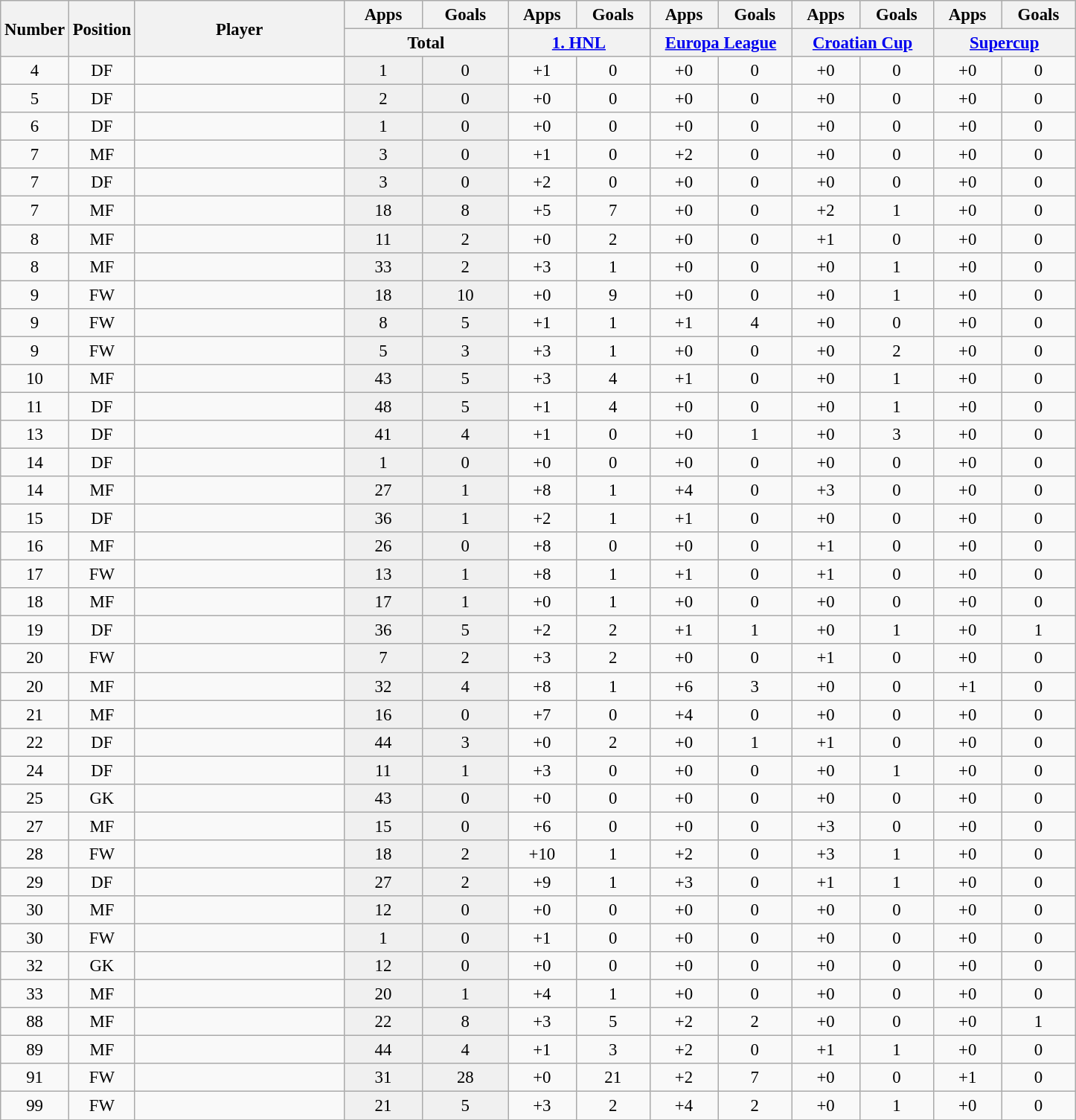<table class="wikitable sortable" style="font-size: 95%; text-align: center;">
<tr>
<th width=40 rowspan="2" align="center">Number</th>
<th width=40 rowspan="2" align="center">Position</th>
<th width=180 rowspan="2" align="center">Player</th>
<th>Apps</th>
<th>Goals</th>
<th>Apps</th>
<th>Goals</th>
<th>Apps</th>
<th>Goals</th>
<th>Apps</th>
<th>Goals</th>
<th>Apps</th>
<th>Goals</th>
</tr>
<tr>
<th class="unsortable" width=140 colspan="2" align="center">Total</th>
<th class="unsortable" width=120 colspan="2" align="center"><a href='#'>1. HNL</a></th>
<th class="unsortable" width=120 colspan="2" align="center"><a href='#'>Europa League</a></th>
<th class="unsortable" width=120 colspan="2" align="center"><a href='#'>Croatian Cup</a></th>
<th class="unsortable" width=120 colspan="2" align="center"><a href='#'>Supercup</a></th>
</tr>
<tr>
<td>4</td>
<td>DF</td>
<td style="text-align:left;"> </td>
<td style="background: #F0F0F0">1</td>
<td style="background: #F0F0F0">0</td>
<td>+1</td>
<td>0</td>
<td>+0</td>
<td>0</td>
<td>+0</td>
<td>0</td>
<td>+0</td>
<td>0</td>
</tr>
<tr>
<td>5</td>
<td>DF</td>
<td style="text-align:left;"> </td>
<td style="background: #F0F0F0">2</td>
<td style="background: #F0F0F0">0</td>
<td>+0</td>
<td>0</td>
<td>+0</td>
<td>0</td>
<td>+0</td>
<td>0</td>
<td>+0</td>
<td>0</td>
</tr>
<tr>
<td>6</td>
<td>DF</td>
<td style="text-align:left;"> </td>
<td style="background: #F0F0F0">1</td>
<td style="background: #F0F0F0">0</td>
<td>+0</td>
<td>0</td>
<td>+0</td>
<td>0</td>
<td>+0</td>
<td>0</td>
<td>+0</td>
<td>0</td>
</tr>
<tr>
<td>7</td>
<td>MF</td>
<td style="text-align:left;"> </td>
<td style="background: #F0F0F0">3</td>
<td style="background: #F0F0F0">0</td>
<td>+1</td>
<td>0</td>
<td>+2</td>
<td>0</td>
<td>+0</td>
<td>0</td>
<td>+0</td>
<td>0</td>
</tr>
<tr>
<td>7</td>
<td>DF</td>
<td style="text-align:left;"> </td>
<td style="background: #F0F0F0">3</td>
<td style="background: #F0F0F0">0</td>
<td>+2</td>
<td>0</td>
<td>+0</td>
<td>0</td>
<td>+0</td>
<td>0</td>
<td>+0</td>
<td>0</td>
</tr>
<tr>
<td>7</td>
<td>MF</td>
<td style="text-align:left;"> </td>
<td style="background: #F0F0F0">18</td>
<td style="background: #F0F0F0">8</td>
<td>+5</td>
<td>7</td>
<td>+0</td>
<td>0</td>
<td>+2</td>
<td>1</td>
<td>+0</td>
<td>0</td>
</tr>
<tr>
<td>8</td>
<td>MF</td>
<td style="text-align:left;"> </td>
<td style="background: #F0F0F0">11</td>
<td style="background: #F0F0F0">2</td>
<td>+0</td>
<td>2</td>
<td>+0</td>
<td>0</td>
<td>+1</td>
<td>0</td>
<td>+0</td>
<td>0</td>
</tr>
<tr>
<td>8</td>
<td>MF</td>
<td style="text-align:left;"> </td>
<td style="background: #F0F0F0">33</td>
<td style="background: #F0F0F0">2</td>
<td>+3</td>
<td>1</td>
<td>+0</td>
<td>0</td>
<td>+0</td>
<td>1</td>
<td>+0</td>
<td>0</td>
</tr>
<tr>
<td>9</td>
<td>FW</td>
<td style="text-align:left;"> </td>
<td style="background: #F0F0F0">18</td>
<td style="background: #F0F0F0">10</td>
<td>+0</td>
<td>9</td>
<td>+0</td>
<td>0</td>
<td>+0</td>
<td>1</td>
<td>+0</td>
<td>0</td>
</tr>
<tr>
<td>9</td>
<td>FW</td>
<td style="text-align:left;"> </td>
<td style="background: #F0F0F0">8</td>
<td style="background: #F0F0F0">5</td>
<td>+1</td>
<td>1</td>
<td>+1</td>
<td>4</td>
<td>+0</td>
<td>0</td>
<td>+0</td>
<td>0</td>
</tr>
<tr>
<td>9</td>
<td>FW</td>
<td style="text-align:left;"> </td>
<td style="background: #F0F0F0">5</td>
<td style="background: #F0F0F0">3</td>
<td>+3</td>
<td>1</td>
<td>+0</td>
<td>0</td>
<td>+0</td>
<td>2</td>
<td>+0</td>
<td>0</td>
</tr>
<tr>
<td>10</td>
<td>MF</td>
<td style="text-align:left;"> </td>
<td style="background: #F0F0F0">43</td>
<td style="background: #F0F0F0">5</td>
<td>+3</td>
<td>4</td>
<td>+1</td>
<td>0</td>
<td>+0</td>
<td>1</td>
<td>+0</td>
<td>0</td>
</tr>
<tr>
<td>11</td>
<td>DF</td>
<td style="text-align:left;"> </td>
<td style="background: #F0F0F0">48</td>
<td style="background: #F0F0F0">5</td>
<td>+1</td>
<td>4</td>
<td>+0</td>
<td>0</td>
<td>+0</td>
<td>1</td>
<td>+0</td>
<td>0</td>
</tr>
<tr>
<td>13</td>
<td>DF</td>
<td style="text-align:left;"> </td>
<td style="background: #F0F0F0">41</td>
<td style="background: #F0F0F0">4</td>
<td>+1</td>
<td>0</td>
<td>+0</td>
<td>1</td>
<td>+0</td>
<td>3</td>
<td>+0</td>
<td>0</td>
</tr>
<tr>
<td>14</td>
<td>DF</td>
<td style="text-align:left;"> </td>
<td style="background: #F0F0F0">1</td>
<td style="background: #F0F0F0">0</td>
<td>+0</td>
<td>0</td>
<td>+0</td>
<td>0</td>
<td>+0</td>
<td>0</td>
<td>+0</td>
<td>0</td>
</tr>
<tr>
<td>14</td>
<td>MF</td>
<td style="text-align:left;"> </td>
<td style="background: #F0F0F0">27</td>
<td style="background: #F0F0F0">1</td>
<td>+8</td>
<td>1</td>
<td>+4</td>
<td>0</td>
<td>+3</td>
<td>0</td>
<td>+0</td>
<td>0</td>
</tr>
<tr>
<td>15</td>
<td>DF</td>
<td style="text-align:left;"> </td>
<td style="background: #F0F0F0">36</td>
<td style="background: #F0F0F0">1</td>
<td>+2</td>
<td>1</td>
<td>+1</td>
<td>0</td>
<td>+0</td>
<td>0</td>
<td>+0</td>
<td>0</td>
</tr>
<tr>
<td>16</td>
<td>MF</td>
<td style="text-align:left;"> </td>
<td style="background: #F0F0F0">26</td>
<td style="background: #F0F0F0">0</td>
<td>+8</td>
<td>0</td>
<td>+0</td>
<td>0</td>
<td>+1</td>
<td>0</td>
<td>+0</td>
<td>0</td>
</tr>
<tr>
<td>17</td>
<td>FW</td>
<td style="text-align:left;"> </td>
<td style="background: #F0F0F0">13</td>
<td style="background: #F0F0F0">1</td>
<td>+8</td>
<td>1</td>
<td>+1</td>
<td>0</td>
<td>+1</td>
<td>0</td>
<td>+0</td>
<td>0</td>
</tr>
<tr>
<td>18</td>
<td>MF</td>
<td style="text-align:left;"> </td>
<td style="background: #F0F0F0">17</td>
<td style="background: #F0F0F0">1</td>
<td>+0</td>
<td>1</td>
<td>+0</td>
<td>0</td>
<td>+0</td>
<td>0</td>
<td>+0</td>
<td>0</td>
</tr>
<tr>
<td>19</td>
<td>DF</td>
<td style="text-align:left;"> </td>
<td style="background: #F0F0F0">36</td>
<td style="background: #F0F0F0">5</td>
<td>+2</td>
<td>2</td>
<td>+1</td>
<td>1</td>
<td>+0</td>
<td>1</td>
<td>+0</td>
<td>1</td>
</tr>
<tr>
<td>20</td>
<td>FW</td>
<td style="text-align:left;"> </td>
<td style="background: #F0F0F0">7</td>
<td style="background: #F0F0F0">2</td>
<td>+3</td>
<td>2</td>
<td>+0</td>
<td>0</td>
<td>+1</td>
<td>0</td>
<td>+0</td>
<td>0</td>
</tr>
<tr>
<td>20</td>
<td>MF</td>
<td style="text-align:left;"> </td>
<td style="background: #F0F0F0">32</td>
<td style="background: #F0F0F0">4</td>
<td>+8</td>
<td>1</td>
<td>+6</td>
<td>3</td>
<td>+0</td>
<td>0</td>
<td>+1</td>
<td>0</td>
</tr>
<tr>
<td>21</td>
<td>MF</td>
<td style="text-align:left;"> </td>
<td style="background: #F0F0F0">16</td>
<td style="background: #F0F0F0">0</td>
<td>+7</td>
<td>0</td>
<td>+4</td>
<td>0</td>
<td>+0</td>
<td>0</td>
<td>+0</td>
<td>0</td>
</tr>
<tr>
<td>22</td>
<td>DF</td>
<td style="text-align:left;"> </td>
<td style="background: #F0F0F0">44</td>
<td style="background: #F0F0F0">3</td>
<td>+0</td>
<td>2</td>
<td>+0</td>
<td>1</td>
<td>+1</td>
<td>0</td>
<td>+0</td>
<td>0</td>
</tr>
<tr>
<td>24</td>
<td>DF</td>
<td style="text-align:left;"> </td>
<td style="background: #F0F0F0">11</td>
<td style="background: #F0F0F0">1</td>
<td>+3</td>
<td>0</td>
<td>+0</td>
<td>0</td>
<td>+0</td>
<td>1</td>
<td>+0</td>
<td>0</td>
</tr>
<tr>
<td>25</td>
<td>GK</td>
<td style="text-align:left;"> </td>
<td style="background: #F0F0F0">43</td>
<td style="background: #F0F0F0">0</td>
<td>+0</td>
<td>0</td>
<td>+0</td>
<td>0</td>
<td>+0</td>
<td>0</td>
<td>+0</td>
<td>0</td>
</tr>
<tr>
<td>27</td>
<td>MF</td>
<td style="text-align:left;"> </td>
<td style="background: #F0F0F0">15</td>
<td style="background: #F0F0F0">0</td>
<td>+6</td>
<td>0</td>
<td>+0</td>
<td>0</td>
<td>+3</td>
<td>0</td>
<td>+0</td>
<td>0</td>
</tr>
<tr>
<td>28</td>
<td>FW</td>
<td style="text-align:left;"> </td>
<td style="background: #F0F0F0">18</td>
<td style="background: #F0F0F0">2</td>
<td>+10</td>
<td>1</td>
<td>+2</td>
<td>0</td>
<td>+3</td>
<td>1</td>
<td>+0</td>
<td>0</td>
</tr>
<tr>
<td>29</td>
<td>DF</td>
<td style="text-align:left;"> </td>
<td style="background: #F0F0F0">27</td>
<td style="background: #F0F0F0">2</td>
<td>+9</td>
<td>1</td>
<td>+3</td>
<td>0</td>
<td>+1</td>
<td>1</td>
<td>+0</td>
<td>0</td>
</tr>
<tr>
<td>30</td>
<td>MF</td>
<td style="text-align:left;"> </td>
<td style="background: #F0F0F0">12</td>
<td style="background: #F0F0F0">0</td>
<td>+0</td>
<td>0</td>
<td>+0</td>
<td>0</td>
<td>+0</td>
<td>0</td>
<td>+0</td>
<td>0</td>
</tr>
<tr>
<td>30</td>
<td>FW</td>
<td style="text-align:left;"> </td>
<td style="background: #F0F0F0">1</td>
<td style="background: #F0F0F0">0</td>
<td>+1</td>
<td>0</td>
<td>+0</td>
<td>0</td>
<td>+0</td>
<td>0</td>
<td>+0</td>
<td>0</td>
</tr>
<tr>
<td>32</td>
<td>GK</td>
<td style="text-align:left;"> </td>
<td style="background: #F0F0F0">12</td>
<td style="background: #F0F0F0">0</td>
<td>+0</td>
<td>0</td>
<td>+0</td>
<td>0</td>
<td>+0</td>
<td>0</td>
<td>+0</td>
<td>0</td>
</tr>
<tr>
<td>33</td>
<td>MF</td>
<td style="text-align:left;"> </td>
<td style="background: #F0F0F0">20</td>
<td style="background: #F0F0F0">1</td>
<td>+4</td>
<td>1</td>
<td>+0</td>
<td>0</td>
<td>+0</td>
<td>0</td>
<td>+0</td>
<td>0</td>
</tr>
<tr>
<td>88</td>
<td>MF</td>
<td style="text-align:left;"> </td>
<td style="background: #F0F0F0">22</td>
<td style="background: #F0F0F0">8</td>
<td>+3</td>
<td>5</td>
<td>+2</td>
<td>2</td>
<td>+0</td>
<td>0</td>
<td>+0</td>
<td>1</td>
</tr>
<tr>
<td>89</td>
<td>MF</td>
<td style="text-align:left;"> </td>
<td style="background: #F0F0F0">44</td>
<td style="background: #F0F0F0">4</td>
<td>+1</td>
<td>3</td>
<td>+2</td>
<td>0</td>
<td>+1</td>
<td>1</td>
<td>+0</td>
<td>0</td>
</tr>
<tr>
<td>91</td>
<td>FW</td>
<td style="text-align:left;"> </td>
<td style="background: #F0F0F0">31</td>
<td style="background: #F0F0F0">28</td>
<td>+0</td>
<td>21</td>
<td>+2</td>
<td>7</td>
<td>+0</td>
<td>0</td>
<td>+1</td>
<td>0</td>
</tr>
<tr>
<td>99</td>
<td>FW</td>
<td style="text-align:left;"> </td>
<td style="background: #F0F0F0">21</td>
<td style="background: #F0F0F0">5</td>
<td>+3</td>
<td>2</td>
<td>+4</td>
<td>2</td>
<td>+0</td>
<td>1</td>
<td>+0</td>
<td>0</td>
</tr>
<tr>
</tr>
</table>
